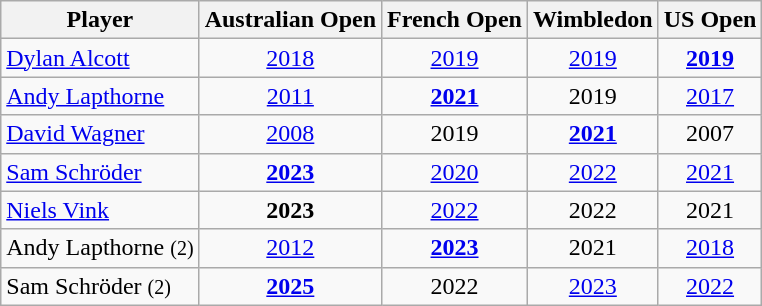<table class="wikitable sortable" style="text-align:center;">
<tr>
<th>Player</th>
<th>Australian Open</th>
<th>French Open</th>
<th>Wimbledon</th>
<th>US Open</th>
</tr>
<tr>
<td style="text-align:left;"> <a href='#'>Dylan Alcott</a></td>
<td><a href='#'>2018</a></td>
<td><a href='#'>2019</a></td>
<td><a href='#'>2019</a></td>
<td><strong><a href='#'>2019</a></strong></td>
</tr>
<tr>
<td style="text-align:left;"> <a href='#'>Andy Lapthorne</a></td>
<td><a href='#'>2011</a></td>
<td><strong><a href='#'>2021</a></strong></td>
<td>2019</td>
<td><a href='#'>2017</a></td>
</tr>
<tr>
<td style="text-align:left;"> <a href='#'>David Wagner</a></td>
<td><a href='#'>2008</a></td>
<td>2019</td>
<td><strong><a href='#'>2021</a></strong></td>
<td>2007</td>
</tr>
<tr>
<td style="text-align:left;"> <a href='#'>Sam Schröder</a></td>
<td><strong><a href='#'>2023</a></strong></td>
<td><a href='#'>2020</a></td>
<td><a href='#'>2022</a></td>
<td><a href='#'>2021</a></td>
</tr>
<tr>
<td style="text-align:left;"> <a href='#'>Niels Vink</a></td>
<td><strong>2023</strong></td>
<td><a href='#'>2022</a></td>
<td>2022</td>
<td>2021</td>
</tr>
<tr>
<td style="text-align:left;"> Andy Lapthorne <small>(2)</small></td>
<td><a href='#'>2012</a></td>
<td><strong><a href='#'>2023</a></strong></td>
<td>2021</td>
<td><a href='#'>2018</a></td>
</tr>
<tr>
<td style="text-align:left;"> Sam Schröder <small>(2)</small></td>
<td><strong><a href='#'>2025</a></strong></td>
<td>2022</td>
<td><a href='#'>2023</a></td>
<td><a href='#'>2022</a></td>
</tr>
</table>
